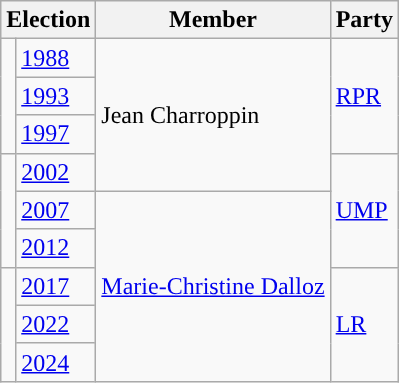<table class="wikitable">
<tr>
<th colspan="2">Election</th>
<th>Member</th>
<th>Party</th>
</tr>
<tr>
<td rowspan="3" style="color:inherit;background-color: "></td>
<td><a href='#'>1988</a></td>
<td rowspan="4">Jean Charroppin</td>
<td rowspan="3"><a href='#'>RPR</a></td>
</tr>
<tr>
<td><a href='#'>1993</a></td>
</tr>
<tr>
<td><a href='#'>1997</a></td>
</tr>
<tr>
<td rowspan="3" style="color:inherit;background-color: "></td>
<td><a href='#'>2002</a></td>
<td rowspan="3"><a href='#'>UMP</a></td>
</tr>
<tr>
<td><a href='#'>2007</a></td>
<td rowspan="5"><a href='#'>Marie-Christine Dalloz</a></td>
</tr>
<tr>
<td><a href='#'>2012</a></td>
</tr>
<tr>
<td rowspan="3" style="color:inherit;background-color: "></td>
<td><a href='#'>2017</a></td>
<td rowspan="3"><a href='#'>LR</a></td>
</tr>
<tr>
<td><a href='#'>2022</a></td>
</tr>
<tr>
<td><a href='#'>2024</a></td>
</tr>
</table>
